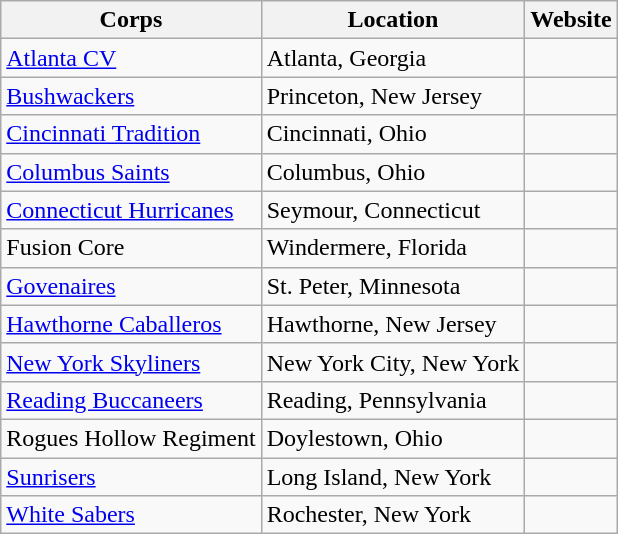<table class="wikitable">
<tr>
<th>Corps</th>
<th>Location</th>
<th>Website</th>
</tr>
<tr>
<td><a href='#'>Atlanta CV</a></td>
<td>Atlanta, Georgia</td>
<td></td>
</tr>
<tr>
<td><a href='#'>Bushwackers</a></td>
<td>Princeton, New Jersey</td>
<td></td>
</tr>
<tr>
<td><a href='#'>Cincinnati Tradition</a></td>
<td>Cincinnati, Ohio</td>
<td></td>
</tr>
<tr>
<td><a href='#'>Columbus Saints</a></td>
<td>Columbus, Ohio</td>
<td></td>
</tr>
<tr>
<td><a href='#'>Connecticut Hurricanes</a></td>
<td>Seymour, Connecticut</td>
<td></td>
</tr>
<tr>
<td>Fusion Core</td>
<td>Windermere, Florida</td>
<td></td>
</tr>
<tr>
<td><a href='#'>Govenaires</a></td>
<td>St. Peter, Minnesota</td>
<td></td>
</tr>
<tr>
<td><a href='#'>Hawthorne Caballeros</a></td>
<td>Hawthorne, New Jersey</td>
<td></td>
</tr>
<tr>
<td><a href='#'>New York Skyliners</a></td>
<td>New York City, New York</td>
<td></td>
</tr>
<tr>
<td><a href='#'>Reading Buccaneers</a></td>
<td>Reading, Pennsylvania</td>
<td></td>
</tr>
<tr>
<td>Rogues Hollow Regiment</td>
<td>Doylestown, Ohio</td>
<td></td>
</tr>
<tr>
<td><a href='#'>Sunrisers</a></td>
<td>Long Island, New York</td>
<td></td>
</tr>
<tr>
<td><a href='#'>White Sabers</a></td>
<td>Rochester, New York</td>
<td></td>
</tr>
</table>
